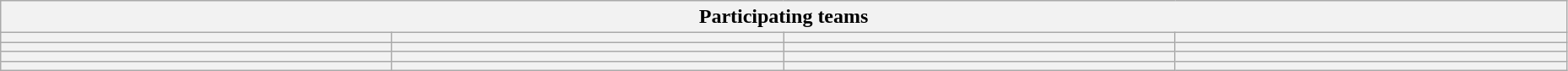<table class="wikitable" style="width:98%;">
<tr>
<th colspan=4>Participating teams</th>
</tr>
<tr>
<th width=25%></th>
<th width=25%></th>
<th width=25%></th>
<th width=25%></th>
</tr>
<tr>
<th></th>
<th></th>
<th></th>
<th></th>
</tr>
<tr>
<th></th>
<th></th>
<th></th>
<th></th>
</tr>
<tr>
<th></th>
<th></th>
<th></th>
<th></th>
</tr>
</table>
